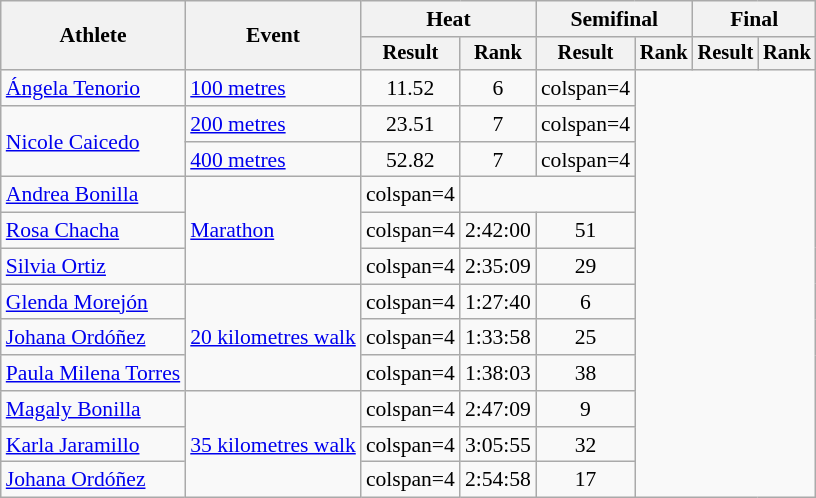<table class="wikitable" style="font-size:90%">
<tr>
<th rowspan="2">Athlete</th>
<th rowspan="2">Event</th>
<th colspan="2">Heat</th>
<th colspan="2">Semifinal</th>
<th colspan="2">Final</th>
</tr>
<tr style="font-size:95%">
<th>Result</th>
<th>Rank</th>
<th>Result</th>
<th>Rank</th>
<th>Result</th>
<th>Rank</th>
</tr>
<tr align=center>
<td align=left><a href='#'>Ángela Tenorio</a></td>
<td align=left><a href='#'>100 metres</a></td>
<td>11.52</td>
<td>6</td>
<td>colspan=4 </td>
</tr>
<tr align=center>
<td align=left rowspan=2><a href='#'>Nicole Caicedo</a></td>
<td align=left><a href='#'>200 metres</a></td>
<td>23.51</td>
<td>7</td>
<td>colspan=4 </td>
</tr>
<tr align=center>
<td align=left><a href='#'>400 metres</a></td>
<td>52.82</td>
<td>7</td>
<td>colspan=4 </td>
</tr>
<tr align=center>
<td align=left><a href='#'>Andrea Bonilla</a></td>
<td align=left rowspan=3><a href='#'>Marathon</a></td>
<td>colspan=4</td>
<td colspan=2></td>
</tr>
<tr align=center>
<td align=left><a href='#'>Rosa Chacha</a></td>
<td>colspan=4</td>
<td>2:42:00</td>
<td>51</td>
</tr>
<tr align=center>
<td align=left><a href='#'>Silvia Ortiz</a></td>
<td>colspan=4</td>
<td>2:35:09</td>
<td>29</td>
</tr>
<tr align=center>
<td align=left><a href='#'>Glenda Morejón</a></td>
<td align=left rowspan=3><a href='#'>20 kilometres walk</a></td>
<td>colspan=4</td>
<td>1:27:40 </td>
<td>6</td>
</tr>
<tr align=center>
<td align=left><a href='#'>Johana Ordóñez</a></td>
<td>colspan=4</td>
<td>1:33:58</td>
<td>25</td>
</tr>
<tr align=center>
<td align=left><a href='#'>Paula Milena Torres</a></td>
<td>colspan=4</td>
<td>1:38:03</td>
<td>38</td>
</tr>
<tr align=center>
<td align=left><a href='#'>Magaly Bonilla</a></td>
<td align=left rowspan=3><a href='#'>35 kilometres walk</a></td>
<td>colspan=4</td>
<td>2:47:09</td>
<td>9</td>
</tr>
<tr align=center>
<td align=left><a href='#'>Karla Jaramillo</a></td>
<td>colspan=4</td>
<td>3:05:55</td>
<td>32</td>
</tr>
<tr align=center>
<td align=left><a href='#'>Johana Ordóñez</a></td>
<td>colspan=4</td>
<td>2:54:58 </td>
<td>17</td>
</tr>
</table>
